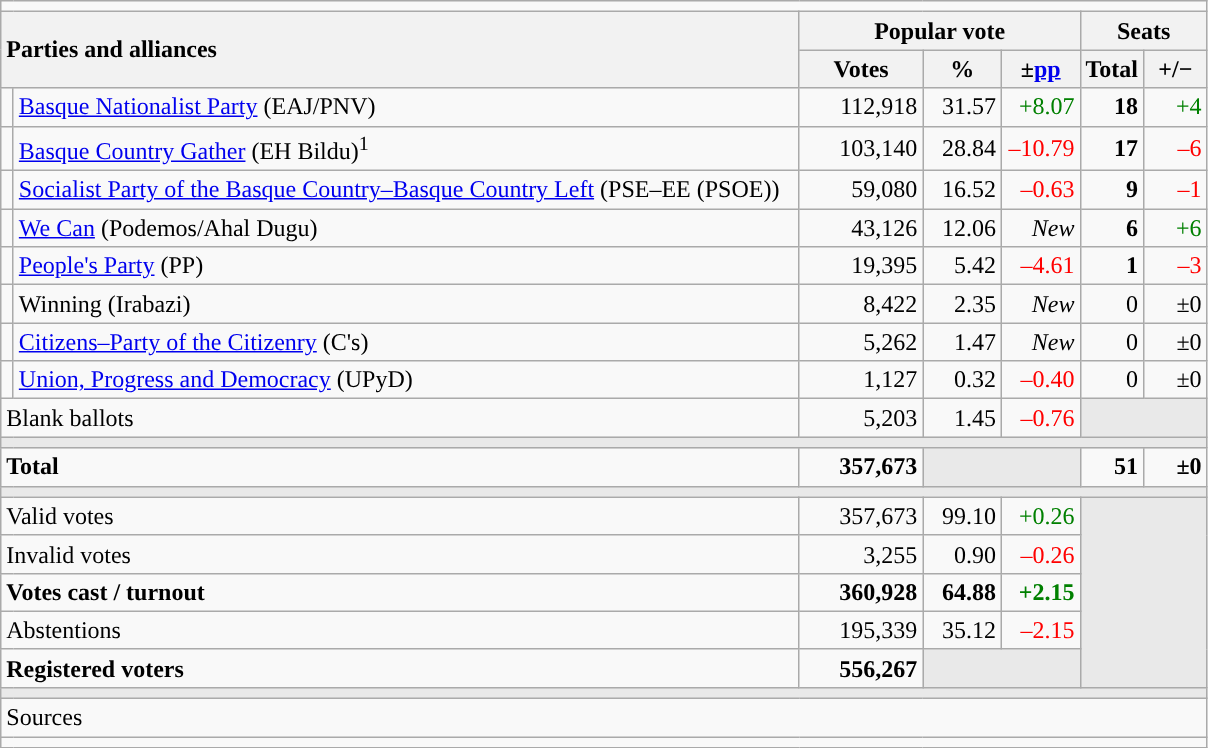<table class="wikitable" style="text-align:right;">
<tr>
<td colspan="7"></td>
</tr>
<tr>
<th style="text-align:left;" rowspan="2" colspan="2" width="525">Parties and alliances</th>
<th colspan="3">Popular vote</th>
<th colspan="2">Seats</th>
</tr>
<tr>
<th width="75">Votes</th>
<th width="45">%</th>
<th width="45">±<a href='#'>pp</a></th>
<th width="35">Total</th>
<th width="35">+/−</th>
</tr>
<tr>
<td width="1" style="color:inherit;background:"></td>
<td align="left"><a href='#'>Basque Nationalist Party</a> (EAJ/PNV)</td>
<td>112,918</td>
<td>31.57</td>
<td style="color:green;">+8.07</td>
<td><strong>18</strong></td>
<td style="color:green;">+4</td>
</tr>
<tr>
<td style="color:inherit;background:"></td>
<td align="left"><a href='#'>Basque Country Gather</a> (EH Bildu)<sup>1</sup></td>
<td>103,140</td>
<td>28.84</td>
<td style="color:red;">–10.79</td>
<td><strong>17</strong></td>
<td style="color:red;">–6</td>
</tr>
<tr>
<td style="color:inherit;background:"></td>
<td align="left"><a href='#'>Socialist Party of the Basque Country–Basque Country Left</a> (PSE–EE (PSOE))</td>
<td>59,080</td>
<td>16.52</td>
<td style="color:red;">–0.63</td>
<td><strong>9</strong></td>
<td style="color:red;">–1</td>
</tr>
<tr>
<td style="color:inherit;background:"></td>
<td align="left"><a href='#'>We Can</a> (Podemos/Ahal Dugu)</td>
<td>43,126</td>
<td>12.06</td>
<td><em>New</em></td>
<td><strong>6</strong></td>
<td style="color:green;">+6</td>
</tr>
<tr>
<td style="color:inherit;background:"></td>
<td align="left"><a href='#'>People's Party</a> (PP)</td>
<td>19,395</td>
<td>5.42</td>
<td style="color:red;">–4.61</td>
<td><strong>1</strong></td>
<td style="color:red;">–3</td>
</tr>
<tr>
<td style="color:inherit;background:"></td>
<td align="left">Winning (Irabazi)</td>
<td>8,422</td>
<td>2.35</td>
<td><em>New</em></td>
<td>0</td>
<td>±0</td>
</tr>
<tr>
<td style="color:inherit;background:"></td>
<td align="left"><a href='#'>Citizens–Party of the Citizenry</a> (C's)</td>
<td>5,262</td>
<td>1.47</td>
<td><em>New</em></td>
<td>0</td>
<td>±0</td>
</tr>
<tr>
<td style="color:inherit;background:"></td>
<td align="left"><a href='#'>Union, Progress and Democracy</a> (UPyD)</td>
<td>1,127</td>
<td>0.32</td>
<td style="color:red;">–0.40</td>
<td>0</td>
<td>±0</td>
</tr>
<tr>
<td align="left" colspan="2">Blank ballots</td>
<td>5,203</td>
<td>1.45</td>
<td style="color:red;">–0.76</td>
<td bgcolor="#E9E9E9" colspan="2"></td>
</tr>
<tr>
<td colspan="7" bgcolor="#E9E9E9"></td>
</tr>
<tr style="font-weight:bold;">
<td align="left" colspan="2">Total</td>
<td>357,673</td>
<td bgcolor="#E9E9E9" colspan="2"></td>
<td>51</td>
<td>±0</td>
</tr>
<tr>
<td colspan="7" bgcolor="#E9E9E9"></td>
</tr>
<tr>
<td align="left" colspan="2">Valid votes</td>
<td>357,673</td>
<td>99.10</td>
<td style="color:green;">+0.26</td>
<td bgcolor="#E9E9E9" colspan="2" rowspan="5"></td>
</tr>
<tr>
<td align="left" colspan="2">Invalid votes</td>
<td>3,255</td>
<td>0.90</td>
<td style="color:red;">–0.26</td>
</tr>
<tr style="font-weight:bold;">
<td align="left" colspan="2">Votes cast / turnout</td>
<td>360,928</td>
<td>64.88</td>
<td style="color:green;">+2.15</td>
</tr>
<tr>
<td align="left" colspan="2">Abstentions</td>
<td>195,339</td>
<td>35.12</td>
<td style="color:red;">–2.15</td>
</tr>
<tr style="font-weight:bold;">
<td align="left" colspan="2">Registered voters</td>
<td>556,267</td>
<td bgcolor="#E9E9E9" colspan="2"></td>
</tr>
<tr>
<td colspan="7" bgcolor="#E9E9E9"></td>
</tr>
<tr>
<td align="left" colspan="7">Sources</td>
</tr>
<tr>
<td colspan="7" style="text-align:left; max-width:790px;"></td>
</tr>
</table>
